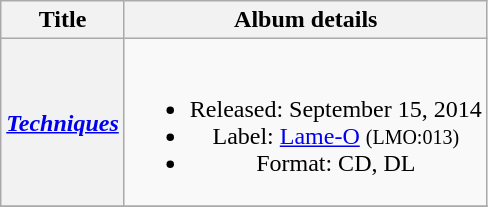<table class="wikitable plainrowheaders" style="text-align:center;">
<tr>
<th scope="col" rowspan="1">Title</th>
<th scope="col" rowspan="1">Album details</th>
</tr>
<tr>
<th scope="row"><em><a href='#'>Techniques</a></em></th>
<td><br><ul><li>Released: September 15, 2014</li><li>Label: <a href='#'>Lame-O</a> <small>(LMO:013)</small></li><li>Format: CD, DL</li></ul></td>
</tr>
<tr>
</tr>
</table>
